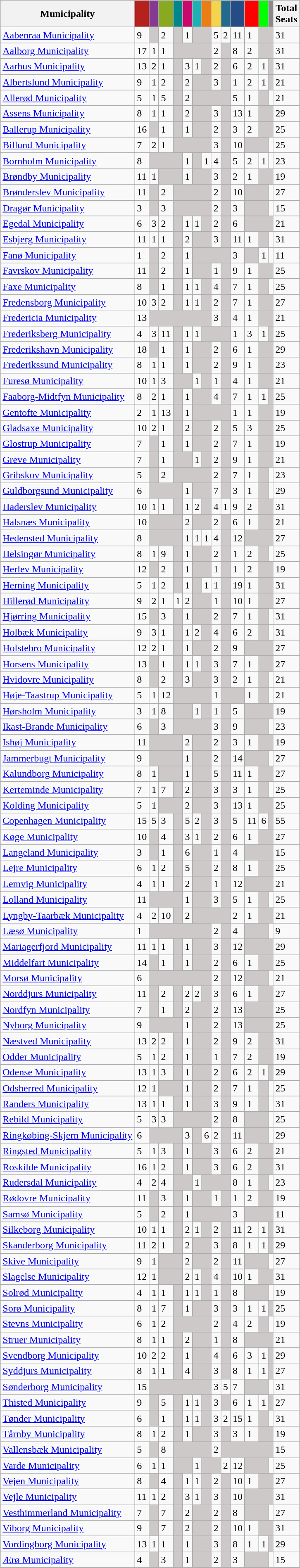<table class="wikitable sortable">
<tr>
<th>Municipality</th>
<th style="background-color:#B5211D;"><strong><a href='#'></a></strong></th>
<th style="background-color:#843A93;"><strong><a href='#'></a></strong></th>
<th style="background-color:#89A920;"><strong><a href='#'></a></strong></th>
<th style="background-color:#00868B;"><strong><a href='#'></a></strong></th>
<th style="background-color:#C9096C;"><strong><a href='#'></a></strong></th>
<th style="background-color:#1CB1B7;"><strong><a href='#'></a></strong></th>
<th style="background-color:#EC7D14;"><strong><a href='#'></a></strong></th>
<th style="background-color:#F4D44D;"><strong><a href='#'></a></strong></th>
<th style="background-color:#236B8E;"><strong><a href='#'></a></strong></th>
<th style="background-color:#254C85;"><strong><a href='#'></a></strong></th>
<th style="background-color:#FF0000;"><strong><a href='#'></a></strong></th>
<th style="background-color:#00FF00;"><strong><a href='#'></a></strong></th>
<th style="background-color:#8B8989;"><strong><a href='#'></a></strong></th>
<th>Total<br>Seats</th>
</tr>
<tr>
<td><a href='#'>Aabenraa Municipality</a></td>
<td>9 </td>
<td style="background:#CDC9C9;" data-sort-value="-1"></td>
<td>2 </td>
<td style="background:#CDC9C9;" data-sort-value="-1"></td>
<td>1 </td>
<td style="background:#CDC9C9;" data-sort-value="-1" colspan="2"></td>
<td>5 </td>
<td>2 </td>
<td>11 </td>
<td>1 </td>
<td style="background:#CDC9C9;" data-sort-value="-1" colspan="2"></td>
<td>31</td>
</tr>
<tr>
<td><a href='#'>Aalborg Municipality</a></td>
<td>17 </td>
<td>1 </td>
<td>1 </td>
<td style="background:#CDC9C9;" data-sort-value="-1" colspan="4"></td>
<td>2 </td>
<td style="background:#CDC9C9;" data-sort-value="-1"></td>
<td>8 </td>
<td>2 </td>
<td style="background:#CDC9C9;" data-sort-value="-1" colspan="2"></td>
<td>31</td>
</tr>
<tr>
<td><a href='#'>Aarhus Municipality</a></td>
<td>13 </td>
<td>2 </td>
<td>1 </td>
<td style="background:#CDC9C9;" data-sort-value="-1"></td>
<td>3 </td>
<td>1 </td>
<td style="background:#CDC9C9;" data-sort-value="-1"></td>
<td>2 </td>
<td style="background:#CDC9C9;" data-sort-value="-1"></td>
<td>6 </td>
<td>2 </td>
<td>1 </td>
<td style="background:#CDC9C9;" data-sort-value="-1"></td>
<td>31</td>
</tr>
<tr>
<td><a href='#'>Albertslund Municipality</a></td>
<td>9 </td>
<td>1 </td>
<td>2 </td>
<td style="background:#CDC9C9;" data-sort-value="-1"></td>
<td>2 </td>
<td style="background:#CDC9C9;" data-sort-value="-1" colspan="2"></td>
<td>3 </td>
<td style="background:#CDC9C9;" data-sort-value="-1"></td>
<td>1 </td>
<td>2 </td>
<td>1 </td>
<td style="background:#CDC9C9;" data-sort-value="-1"></td>
<td>21</td>
</tr>
<tr>
<td><a href='#'>Allerød Municipality</a></td>
<td>5 </td>
<td>1 </td>
<td>5 </td>
<td style="background:#CDC9C9;" data-sort-value="-1"></td>
<td>2 </td>
<td style="background:#CDC9C9;" data-sort-value="-1" colspan="4"></td>
<td>5 </td>
<td>1 </td>
<td style="background:#CDC9C9;" data-sort-value="-1"></td>
<td> </td>
<td>21</td>
</tr>
<tr>
<td><a href='#'>Assens Municipality</a></td>
<td>8 </td>
<td>1 </td>
<td>1 </td>
<td style="background:#CDC9C9;" data-sort-value="-1"></td>
<td>2 </td>
<td style="background:#CDC9C9;" data-sort-value="-1" colspan="2"></td>
<td>3 </td>
<td style="background:#CDC9C9;" data-sort-value="-1"></td>
<td>13 </td>
<td>1 </td>
<td style="background:#CDC9C9;" data-sort-value="-1" colspan="2"></td>
<td>29</td>
</tr>
<tr>
<td><a href='#'>Ballerup Municipality</a></td>
<td>16 </td>
<td style="background:#CDC9C9;" data-sort-value="-1"></td>
<td>1 </td>
<td style="background:#CDC9C9;" data-sort-value="-1"></td>
<td>1 </td>
<td style="background:#CDC9C9;" data-sort-value="-1" colspan="2"></td>
<td>2 </td>
<td style="background:#CDC9C9;" data-sort-value="-1"></td>
<td>3 </td>
<td>2 </td>
<td style="background:#CDC9C9;" data-sort-value="-1" colspan="2"></td>
<td>25</td>
</tr>
<tr>
<td><a href='#'>Billund Municipality</a></td>
<td>7 </td>
<td>2 </td>
<td>1 </td>
<td style="background:#CDC9C9;" data-sort-value="-1" colspan="4"></td>
<td>3 </td>
<td style="background:#CDC9C9;" data-sort-value="-1"></td>
<td>10 </td>
<td style="background:#CDC9C9;" data-sort-value="-1" colspan="2"></td>
<td> </td>
<td>25</td>
</tr>
<tr>
<td><a href='#'>Bornholm Municipality</a></td>
<td>8 </td>
<td style="background:#CDC9C9;" data-sort-value="-1" colspan="3"></td>
<td>1 </td>
<td style="background:#CDC9C9;" data-sort-value="-1"></td>
<td>1 </td>
<td>4 </td>
<td style="background:#CDC9C9;" data-sort-value="-1"></td>
<td>5 </td>
<td>2 </td>
<td>1 </td>
<td> </td>
<td>23</td>
</tr>
<tr>
<td><a href='#'>Brøndby Municipality</a></td>
<td>11 </td>
<td>1 </td>
<td style="background:#CDC9C9;" data-sort-value="-1" colspan="2"></td>
<td>1 </td>
<td style="background:#CDC9C9;" data-sort-value="-1" colspan="2"></td>
<td>3 </td>
<td style="background:#CDC9C9;" data-sort-value="-1"></td>
<td>2 </td>
<td>1 </td>
<td style="background:#CDC9C9;" data-sort-value="-1" colspan="2"></td>
<td>19</td>
</tr>
<tr>
<td><a href='#'>Brønderslev Municipality</a></td>
<td>11 </td>
<td style="background:#CDC9C9;" data-sort-value="-1"></td>
<td>2 </td>
<td style="background:#CDC9C9;" data-sort-value="-1" colspan="4"></td>
<td>2 </td>
<td style="background:#CDC9C9;" data-sort-value="-1"></td>
<td>10 </td>
<td style="background:#CDC9C9;" data-sort-value="-1" colspan="2"></td>
<td> </td>
<td>27</td>
</tr>
<tr>
<td><a href='#'>Dragør Municipality</a></td>
<td>3 </td>
<td style="background:#CDC9C9;" data-sort-value="-1"></td>
<td>3 </td>
<td style="background:#CDC9C9;" data-sort-value="-1" colspan="4"></td>
<td>2 </td>
<td style="background:#CDC9C9;" data-sort-value="-1"></td>
<td>3 </td>
<td style="background:#CDC9C9;" data-sort-value="-1" colspan="2"></td>
<td> </td>
<td>15</td>
</tr>
<tr>
<td><a href='#'>Egedal Municipality</a></td>
<td>6 </td>
<td>3 </td>
<td>2 </td>
<td style="background:#CDC9C9;" data-sort-value="-1"></td>
<td>1 </td>
<td>1 </td>
<td style="background:#CDC9C9;" data-sort-value="-1"></td>
<td>2 </td>
<td style="background:#CDC9C9;" data-sort-value="-1"></td>
<td>6 </td>
<td style="background:#CDC9C9;" data-sort-value="-1" colspan="3"></td>
<td>21</td>
</tr>
<tr>
<td><a href='#'>Esbjerg Municipality</a></td>
<td>11 </td>
<td>1 </td>
<td>1 </td>
<td style="background:#CDC9C9;" data-sort-value="-1"></td>
<td>2 </td>
<td style="background:#CDC9C9;" data-sort-value="-1" colspan="2"></td>
<td>3 </td>
<td style="background:#CDC9C9;" data-sort-value="-1"></td>
<td>11 </td>
<td>1 </td>
<td style="background:#CDC9C9;" data-sort-value="-1"></td>
<td> </td>
<td>31</td>
</tr>
<tr>
<td><a href='#'>Fanø Municipality</a></td>
<td>1 </td>
<td style="background:#CDC9C9;" data-sort-value="-1"></td>
<td>2 </td>
<td style="background:#CDC9C9;" data-sort-value="-1"></td>
<td>1 </td>
<td style="background:#CDC9C9;" data-sort-value="-1" colspan="4"></td>
<td>3 </td>
<td style="background:#CDC9C9;" data-sort-value="-1"></td>
<td>1 </td>
<td> </td>
<td>11</td>
</tr>
<tr>
<td><a href='#'>Favrskov Municipality</a></td>
<td>11 </td>
<td style="background:#CDC9C9;" data-sort-value="-1"></td>
<td>2 </td>
<td style="background:#CDC9C9;" data-sort-value="-1"></td>
<td>1 </td>
<td style="background:#CDC9C9;" data-sort-value="-1" colspan="2"></td>
<td>1 </td>
<td style="background:#CDC9C9;" data-sort-value="-1"></td>
<td>9 </td>
<td>1 </td>
<td style="background:#CDC9C9;" data-sort-value="-1" colspan="2"></td>
<td>25</td>
</tr>
<tr>
<td><a href='#'>Faxe Municipality</a></td>
<td>8 </td>
<td style="background:#CDC9C9;" data-sort-value="-1"></td>
<td>1 </td>
<td style="background:#CDC9C9;" data-sort-value="-1"></td>
<td>1 </td>
<td>1 </td>
<td style="background:#CDC9C9;" data-sort-value="-1"></td>
<td>4 </td>
<td style="background:#CDC9C9;" data-sort-value="-1"></td>
<td>7 </td>
<td>1 </td>
<td style="background:#CDC9C9;" data-sort-value="-1"></td>
<td> </td>
<td>25</td>
</tr>
<tr>
<td><a href='#'>Fredensborg Municipality</a></td>
<td>10 </td>
<td>3 </td>
<td>2 </td>
<td style="background:#CDC9C9;" data-sort-value="-1"></td>
<td>1 </td>
<td>1 </td>
<td style="background:#CDC9C9;" data-sort-value="-1"></td>
<td>2 </td>
<td style="background:#CDC9C9;" data-sort-value="-1"></td>
<td>7 </td>
<td>1 </td>
<td style="background:#CDC9C9;" data-sort-value="-1" colspan="2"></td>
<td>27</td>
</tr>
<tr>
<td><a href='#'>Fredericia Municipality</a></td>
<td>13 </td>
<td style="background:#CDC9C9;" data-sort-value="-1" colspan="6"></td>
<td>3 </td>
<td style="background:#CDC9C9;" data-sort-value="-1"></td>
<td>4 </td>
<td>1 </td>
<td style="background:#CDC9C9;" data-sort-value="-1" colspan="2"></td>
<td>21</td>
</tr>
<tr>
<td><a href='#'>Frederiksberg Municipality</a></td>
<td>4 </td>
<td>3 </td>
<td>11 </td>
<td style="background:#CDC9C9;" data-sort-value="-1"></td>
<td>1 </td>
<td>1 </td>
<td style="background:#CDC9C9;" data-sort-value="-1" colspan="3"></td>
<td>1 </td>
<td>3 </td>
<td>1 </td>
<td style="background:#CDC9C9;" data-sort-value="-1"></td>
<td>25</td>
</tr>
<tr>
<td><a href='#'>Frederikshavn Municipality</a></td>
<td>18 </td>
<td style="background:#CDC9C9;" data-sort-value="-1"></td>
<td>1 </td>
<td style="background:#CDC9C9;" data-sort-value="-1"></td>
<td>1 </td>
<td style="background:#CDC9C9;" data-sort-value="-1" colspan="2"></td>
<td>2 </td>
<td style="background:#CDC9C9;" data-sort-value="-1"></td>
<td>6 </td>
<td>1 </td>
<td style="background:#CDC9C9;" data-sort-value="-1" colspan="2"></td>
<td>29</td>
</tr>
<tr>
<td><a href='#'>Frederikssund Municipality</a></td>
<td>8 </td>
<td>1 </td>
<td>1 </td>
<td style="background:#CDC9C9;" data-sort-value="-1"></td>
<td>1 </td>
<td style="background:#CDC9C9;" data-sort-value="-1" colspan="2"></td>
<td>2 </td>
<td style="background:#CDC9C9;" data-sort-value="-1"></td>
<td>9 </td>
<td>1 </td>
<td style="background:#CDC9C9;" data-sort-value="-1" colspan="2"></td>
<td>23</td>
</tr>
<tr>
<td><a href='#'>Furesø Municipality</a></td>
<td>10 </td>
<td>1 </td>
<td>3 </td>
<td style="background:#CDC9C9;" data-sort-value="-1" colspan="2"></td>
<td>1 </td>
<td style="background:#CDC9C9;" data-sort-value="-1"></td>
<td>1 </td>
<td style="background:#CDC9C9;" data-sort-value="-1"></td>
<td>4 </td>
<td>1 </td>
<td style="background:#CDC9C9;" data-sort-value="-1" colspan="2"></td>
<td>21</td>
</tr>
<tr>
<td><a href='#'>Faaborg-Midtfyn Municipality</a></td>
<td>8 </td>
<td>2 </td>
<td>1 </td>
<td style="background:#CDC9C9;" data-sort-value="-1"></td>
<td>1 </td>
<td style="background:#CDC9C9;" data-sort-value="-1" colspan="2"></td>
<td>4 </td>
<td style="background:#CDC9C9;" data-sort-value="-1"></td>
<td>7 </td>
<td>1 </td>
<td>1 </td>
<td style="background:#CDC9C9;" data-sort-value="-1"></td>
<td>25</td>
</tr>
<tr>
<td><a href='#'>Gentofte Municipality</a></td>
<td>2 </td>
<td>1 </td>
<td>13 </td>
<td style="background:#CDC9C9;" data-sort-value="-1"></td>
<td>1 </td>
<td style="background:#CDC9C9;" data-sort-value="-1" colspan="4"></td>
<td>1 </td>
<td>1 </td>
<td style="background:#CDC9C9;" data-sort-value="-1" colspan="2"></td>
<td>19</td>
</tr>
<tr>
<td><a href='#'>Gladsaxe Municipality</a></td>
<td>10 </td>
<td>2 </td>
<td>1 </td>
<td style="background:#CDC9C9;" data-sort-value="-1"></td>
<td>2 </td>
<td style="background:#CDC9C9;" data-sort-value="-1" colspan="2"></td>
<td>2 </td>
<td style="background:#CDC9C9;" data-sort-value="-1"></td>
<td>5 </td>
<td>3 </td>
<td style="background:#CDC9C9;" data-sort-value="-1" colspan="2"></td>
<td>25</td>
</tr>
<tr>
<td><a href='#'>Glostrup Municipality</a></td>
<td>7 </td>
<td style="background:#CDC9C9;" data-sort-value="-1"></td>
<td>1 </td>
<td style="background:#CDC9C9;" data-sort-value="-1"></td>
<td>1 </td>
<td style="background:#CDC9C9;" data-sort-value="-1" colspan="2"></td>
<td>2 </td>
<td style="background:#CDC9C9;" data-sort-value="-1"></td>
<td>7 </td>
<td>1 </td>
<td style="background:#CDC9C9;" data-sort-value="-1" colspan="2"></td>
<td>19</td>
</tr>
<tr>
<td><a href='#'>Greve Municipality</a></td>
<td>7 </td>
<td style="background:#CDC9C9;" data-sort-value="-1"></td>
<td>1 </td>
<td style="background:#CDC9C9;" data-sort-value="-1" colspan="2"></td>
<td>1 </td>
<td style="background:#CDC9C9;" data-sort-value="-1"></td>
<td>2 </td>
<td style="background:#CDC9C9;" data-sort-value="-1"></td>
<td>9 </td>
<td>1 </td>
<td style="background:#CDC9C9;" data-sort-value="-1" colspan="2"></td>
<td>21</td>
</tr>
<tr>
<td><a href='#'>Gribskov Municipality</a></td>
<td>5 </td>
<td style="background:#CDC9C9;" data-sort-value="-1"></td>
<td>2 </td>
<td style="background:#CDC9C9;" data-sort-value="-1" colspan="4"></td>
<td>2 </td>
<td style="background:#CDC9C9;" data-sort-value="-1"></td>
<td>7 </td>
<td>1 </td>
<td style="background:#CDC9C9;" data-sort-value="-1"></td>
<td> </td>
<td>23</td>
</tr>
<tr>
<td><a href='#'>Guldborgsund Municipality</a></td>
<td>6 </td>
<td style="background:#CDC9C9;" data-sort-value="-1" colspan="3"></td>
<td>1 </td>
<td style="background:#CDC9C9;" data-sort-value="-1" colspan="2"></td>
<td>7 </td>
<td style="background:#CDC9C9;" data-sort-value="-1"></td>
<td>3 </td>
<td>1 </td>
<td style="background:#CDC9C9;" data-sort-value="-1"></td>
<td> </td>
<td>29</td>
</tr>
<tr>
<td><a href='#'>Haderslev Municipality</a></td>
<td>10 </td>
<td>1 </td>
<td>1 </td>
<td style="background:#CDC9C9;" data-sort-value="-1"></td>
<td>1 </td>
<td>2 </td>
<td style="background:#CDC9C9;" data-sort-value="-1"></td>
<td>4 </td>
<td>1 </td>
<td>9 </td>
<td>2 </td>
<td style="background:#CDC9C9;" data-sort-value="-1" colspan="2"></td>
<td>31</td>
</tr>
<tr>
<td><a href='#'>Halsnæs Municipality</a></td>
<td>10 </td>
<td style="background:#CDC9C9;" data-sort-value="-1" colspan="3"></td>
<td>2 </td>
<td style="background:#CDC9C9;" data-sort-value="-1" colspan="2"></td>
<td>2 </td>
<td style="background:#CDC9C9;" data-sort-value="-1"></td>
<td>6 </td>
<td>1 </td>
<td style="background:#CDC9C9;" data-sort-value="-1" colspan="2"></td>
<td>21</td>
</tr>
<tr>
<td><a href='#'>Hedensted Municipality</a></td>
<td>8 </td>
<td style="background:#CDC9C9;" data-sort-value="-1" colspan="3"></td>
<td>1 </td>
<td>1 </td>
<td>1 </td>
<td>4 </td>
<td style="background:#CDC9C9;" data-sort-value="-1"></td>
<td>12 </td>
<td style="background:#CDC9C9;" data-sort-value="-1" colspan="3"></td>
<td>27</td>
</tr>
<tr>
<td><a href='#'>Helsingør Municipality</a></td>
<td>8 </td>
<td>1 </td>
<td>9 </td>
<td style="background:#CDC9C9;" data-sort-value="-1"></td>
<td>1 </td>
<td style="background:#CDC9C9;" data-sort-value="-1" colspan="2"></td>
<td>2 </td>
<td style="background:#CDC9C9;" data-sort-value="-1"></td>
<td>1 </td>
<td>2 </td>
<td style="background:#CDC9C9;" data-sort-value="-1"></td>
<td> </td>
<td>25</td>
</tr>
<tr>
<td><a href='#'>Herlev Municipality</a></td>
<td>12 </td>
<td style="background:#CDC9C9;" data-sort-value="-1"></td>
<td>2 </td>
<td style="background:#CDC9C9;" data-sort-value="-1"></td>
<td>1 </td>
<td style="background:#CDC9C9;" data-sort-value="-1" colspan="2"></td>
<td>1 </td>
<td style="background:#CDC9C9;" data-sort-value="-1"></td>
<td>1 </td>
<td>2 </td>
<td style="background:#CDC9C9;" data-sort-value="-1" colspan="2"></td>
<td>19</td>
</tr>
<tr>
<td><a href='#'>Herning Municipality</a></td>
<td>5 </td>
<td>1 </td>
<td>2 </td>
<td style="background:#CDC9C9;" data-sort-value="-1"></td>
<td>1 </td>
<td style="background:#CDC9C9;" data-sort-value="-1"></td>
<td>1 </td>
<td>1 </td>
<td style="background:#CDC9C9;" data-sort-value="-1"></td>
<td>19 </td>
<td>1 </td>
<td style="background:#CDC9C9;" data-sort-value="-1" colspan="2"></td>
<td>31</td>
</tr>
<tr>
<td><a href='#'>Hillerød Municipality</a></td>
<td>9 </td>
<td>2 </td>
<td>1 </td>
<td>1 </td>
<td>2 </td>
<td style="background:#CDC9C9;" data-sort-value="-1" colspan="2"></td>
<td>1 </td>
<td style="background:#CDC9C9;" data-sort-value="-1"></td>
<td>10 </td>
<td>1 </td>
<td style="background:#CDC9C9;" data-sort-value="-1" colspan="2"></td>
<td>27</td>
</tr>
<tr>
<td><a href='#'>Hjørring Municipality</a></td>
<td>15 </td>
<td style="background:#CDC9C9;" data-sort-value="-1"></td>
<td>3 </td>
<td style="background:#CDC9C9;" data-sort-value="-1"></td>
<td>1 </td>
<td style="background:#CDC9C9;" data-sort-value="-1" colspan="2"></td>
<td>2 </td>
<td style="background:#CDC9C9;" data-sort-value="-1"></td>
<td>7 </td>
<td>1 </td>
<td style="background:#CDC9C9;" data-sort-value="-1"></td>
<td> </td>
<td>31</td>
</tr>
<tr>
<td><a href='#'>Holbæk Municipality</a></td>
<td>9 </td>
<td>3 </td>
<td>1 </td>
<td style="background:#CDC9C9;" data-sort-value="-1"></td>
<td>1 </td>
<td>2 </td>
<td style="background:#CDC9C9;" data-sort-value="-1"></td>
<td>4 </td>
<td style="background:#CDC9C9;" data-sort-value="-1"></td>
<td>6 </td>
<td>2 </td>
<td style="background:#CDC9C9;" data-sort-value="-1"></td>
<td> </td>
<td>31</td>
</tr>
<tr>
<td><a href='#'>Holstebro Municipality</a></td>
<td>12 </td>
<td>2 </td>
<td>1 </td>
<td style="background:#CDC9C9;" data-sort-value="-1"></td>
<td>1 </td>
<td style="background:#CDC9C9;" data-sort-value="-1" colspan="2"></td>
<td>2 </td>
<td style="background:#CDC9C9;" data-sort-value="-1"></td>
<td>9 </td>
<td style="background:#CDC9C9;" data-sort-value="-1" colspan="3"></td>
<td>27</td>
</tr>
<tr>
<td><a href='#'>Horsens Municipality</a></td>
<td>13 </td>
<td style="background:#CDC9C9;" data-sort-value="-1"></td>
<td>1 </td>
<td style="background:#CDC9C9;" data-sort-value="-1"></td>
<td>1 </td>
<td>1 </td>
<td style="background:#CDC9C9;" data-sort-value="-1"></td>
<td>3 </td>
<td style="background:#CDC9C9;" data-sort-value="-1"></td>
<td>7 </td>
<td>1 </td>
<td style="background:#CDC9C9;" data-sort-value="-1" colspan="2"></td>
<td>27</td>
</tr>
<tr>
<td><a href='#'>Hvidovre Municipality</a></td>
<td>8 </td>
<td style="background:#CDC9C9;" data-sort-value="-1"></td>
<td>2 </td>
<td style="background:#CDC9C9;" data-sort-value="-1"></td>
<td>3 </td>
<td style="background:#CDC9C9;" data-sort-value="-1" colspan="2"></td>
<td>3 </td>
<td style="background:#CDC9C9;" data-sort-value="-1"></td>
<td>2 </td>
<td>1 </td>
<td style="background:#CDC9C9;" data-sort-value="-1"></td>
<td> </td>
<td>21</td>
</tr>
<tr>
<td><a href='#'>Høje-Taastrup Municipality</a></td>
<td>5 </td>
<td>1 </td>
<td>12 </td>
<td style="background:#CDC9C9;" data-sort-value="-1" colspan="4"></td>
<td>1 </td>
<td style="background:#CDC9C9;" data-sort-value="-1" colspan="2"></td>
<td>1 </td>
<td style="background:#CDC9C9;" data-sort-value="-1"></td>
<td> </td>
<td>21</td>
</tr>
<tr>
<td><a href='#'>Hørsholm Municipality</a></td>
<td>3 </td>
<td>1 </td>
<td>8 </td>
<td style="background:#CDC9C9;" data-sort-value="-1" colspan="2"></td>
<td>1 </td>
<td style="background:#CDC9C9;" data-sort-value="-1"></td>
<td>1 </td>
<td style="background:#CDC9C9;" data-sort-value="-1"></td>
<td>5 </td>
<td style="background:#CDC9C9;" data-sort-value="-1" colspan="3"></td>
<td>19</td>
</tr>
<tr>
<td><a href='#'>Ikast-Brande Municipality</a></td>
<td>6 </td>
<td style="background:#CDC9C9;" data-sort-value="-1"></td>
<td>3 </td>
<td style="background:#CDC9C9;" data-sort-value="-1" colspan="4"></td>
<td>3 </td>
<td style="background:#CDC9C9;" data-sort-value="-1"></td>
<td>9 </td>
<td style="background:#CDC9C9;" data-sort-value="-1" colspan="2"></td>
<td> </td>
<td>23</td>
</tr>
<tr>
<td><a href='#'>Ishøj Municipality</a></td>
<td>11 </td>
<td style="background:#CDC9C9;" data-sort-value="-1" colspan="3"></td>
<td>2 </td>
<td style="background:#CDC9C9;" data-sort-value="-1" colspan="2"></td>
<td>2 </td>
<td style="background:#CDC9C9;" data-sort-value="-1"></td>
<td>3 </td>
<td>1 </td>
<td style="background:#CDC9C9;" data-sort-value="-1" colspan="2"></td>
<td>19</td>
</tr>
<tr>
<td><a href='#'>Jammerbugt Municipality</a></td>
<td>9 </td>
<td style="background:#CDC9C9;" data-sort-value="-1" colspan="3"></td>
<td>1 </td>
<td style="background:#CDC9C9;" data-sort-value="-1" colspan="2"></td>
<td>2 </td>
<td style="background:#CDC9C9;" data-sort-value="-1"></td>
<td>14 </td>
<td style="background:#CDC9C9;" data-sort-value="-1" colspan="2"></td>
<td> </td>
<td>27</td>
</tr>
<tr>
<td><a href='#'>Kalundborg Municipality</a></td>
<td>8 </td>
<td>1 </td>
<td style="background:#CDC9C9;" data-sort-value="-1" colspan="2"></td>
<td>1 </td>
<td style="background:#CDC9C9;" data-sort-value="-1" colspan="2"></td>
<td>5 </td>
<td style="background:#CDC9C9;" data-sort-value="-1"></td>
<td>11 </td>
<td>1 </td>
<td style="background:#CDC9C9;" data-sort-value="-1" colspan="2"></td>
<td>27</td>
</tr>
<tr>
<td><a href='#'>Kerteminde Municipality</a></td>
<td>7 </td>
<td>1 </td>
<td>7 </td>
<td style="background:#CDC9C9;" data-sort-value="-1"></td>
<td>2 </td>
<td style="background:#CDC9C9;" data-sort-value="-1" colspan="2"></td>
<td>3 </td>
<td style="background:#CDC9C9;" data-sort-value="-1"></td>
<td>3 </td>
<td>1 </td>
<td style="background:#CDC9C9;" data-sort-value="-1"></td>
<td> </td>
<td>25</td>
</tr>
<tr>
<td><a href='#'>Kolding Municipality</a></td>
<td>5 </td>
<td>1 </td>
<td style="background:#CDC9C9;" data-sort-value="-1" colspan="2"></td>
<td>2 </td>
<td style="background:#CDC9C9;" data-sort-value="-1" colspan="2"></td>
<td>3 </td>
<td style="background:#CDC9C9;" data-sort-value="-1"></td>
<td>13 </td>
<td>1 </td>
<td style="background:#CDC9C9;" data-sort-value="-1" colspan="2"></td>
<td>25</td>
</tr>
<tr>
<td><a href='#'>Copenhagen Municipality</a></td>
<td>15 </td>
<td>5 </td>
<td>3 </td>
<td style="background:#CDC9C9;" data-sort-value="-1"></td>
<td>5 </td>
<td>2 </td>
<td style="background:#CDC9C9;" data-sort-value="-1"></td>
<td>3 </td>
<td style="background:#CDC9C9;" data-sort-value="-1"></td>
<td>5 </td>
<td>11 </td>
<td>6 </td>
<td style="background:#CDC9C9;" data-sort-value="-1"></td>
<td>55</td>
</tr>
<tr>
<td><a href='#'>Køge Municipality</a></td>
<td>10 </td>
<td style="background:#CDC9C9;" data-sort-value="-1"></td>
<td>4 </td>
<td style="background:#CDC9C9;" data-sort-value="-1"></td>
<td>3 </td>
<td>1 </td>
<td style="background:#CDC9C9;" data-sort-value="-1"></td>
<td>2 </td>
<td style="background:#CDC9C9;" data-sort-value="-1"></td>
<td>6 </td>
<td>1 </td>
<td style="background:#CDC9C9;" data-sort-value="-1" colspan="2"></td>
<td>27</td>
</tr>
<tr>
<td><a href='#'>Langeland Municipality</a></td>
<td>3 </td>
<td style="background:#CDC9C9;" data-sort-value="-1"></td>
<td>1 </td>
<td style="background:#CDC9C9;" data-sort-value="-1"></td>
<td>6 </td>
<td style="background:#CDC9C9;" data-sort-value="-1" colspan="2"></td>
<td>1 </td>
<td style="background:#CDC9C9;" data-sort-value="-1"></td>
<td>4 </td>
<td style="background:#CDC9C9;" data-sort-value="-1" colspan="3"></td>
<td>15</td>
</tr>
<tr>
<td><a href='#'>Lejre Municipality</a></td>
<td>6 </td>
<td>1 </td>
<td>2 </td>
<td style="background:#CDC9C9;" data-sort-value="-1"></td>
<td>5 </td>
<td style="background:#CDC9C9;" data-sort-value="-1" colspan="2"></td>
<td>2 </td>
<td style="background:#CDC9C9;" data-sort-value="-1"></td>
<td>8 </td>
<td>1 </td>
<td style="background:#CDC9C9;" data-sort-value="-1" colspan="2"></td>
<td>25</td>
</tr>
<tr>
<td><a href='#'>Lemvig Municipality</a></td>
<td>4 </td>
<td>1 </td>
<td>1 </td>
<td style="background:#CDC9C9;" data-sort-value="-1"></td>
<td>2 </td>
<td style="background:#CDC9C9;" data-sort-value="-1" colspan="2"></td>
<td>1 </td>
<td style="background:#CDC9C9;" data-sort-value="-1"></td>
<td>12 </td>
<td style="background:#CDC9C9;" data-sort-value="-1" colspan="3"></td>
<td>21</td>
</tr>
<tr>
<td><a href='#'>Lolland Municipality</a></td>
<td>11 </td>
<td style="background:#CDC9C9;" data-sort-value="-1" colspan="3"></td>
<td>1 </td>
<td style="background:#CDC9C9;" data-sort-value="-1" colspan="2"></td>
<td>3 </td>
<td style="background:#CDC9C9;" data-sort-value="-1"></td>
<td>5 </td>
<td>1 </td>
<td style="background:#CDC9C9;" data-sort-value="-1"></td>
<td></td>
<td>25</td>
</tr>
<tr>
<td><a href='#'>Lyngby-Taarbæk Municipality</a></td>
<td>4 </td>
<td>2 </td>
<td>10 </td>
<td style="background:#CDC9C9;" data-sort-value="-1"></td>
<td>2 </td>
<td style="background:#CDC9C9;" data-sort-value="-1" colspan="4"></td>
<td>2 </td>
<td>1 </td>
<td style="background:#CDC9C9;" data-sort-value="-1" colspan="2"></td>
<td>21</td>
</tr>
<tr>
<td><a href='#'>Læsø Municipality</a></td>
<td>1 </td>
<td style="background:#CDC9C9;" data-sort-value="-1" colspan="6"></td>
<td>2 </td>
<td style="background:#CDC9C9;" data-sort-value="-1"></td>
<td>4 </td>
<td style="background:#CDC9C9;" data-sort-value="-1" colspan="2"></td>
<td> </td>
<td>9</td>
</tr>
<tr>
<td><a href='#'>Mariagerfjord Municipality</a></td>
<td>11 </td>
<td>1 </td>
<td>1 </td>
<td style="background:#CDC9C9;" data-sort-value="-1"></td>
<td>1 </td>
<td style="background:#CDC9C9;" data-sort-value="-1" colspan="2"></td>
<td>3 </td>
<td style="background:#CDC9C9;" data-sort-value="-1"></td>
<td>12 </td>
<td style="background:#CDC9C9;" data-sort-value="-1" colspan="3"></td>
<td>29</td>
</tr>
<tr>
<td><a href='#'>Middelfart Municipality</a></td>
<td>14 </td>
<td style="background:#CDC9C9;" data-sort-value="-1"></td>
<td>1 </td>
<td style="background:#CDC9C9;" data-sort-value="-1"></td>
<td>1 </td>
<td style="background:#CDC9C9;" data-sort-value="-1" colspan="2"></td>
<td>2 </td>
<td style="background:#CDC9C9;" data-sort-value="-1"></td>
<td>6 </td>
<td>1 </td>
<td style="background:#CDC9C9;" data-sort-value="-1" colspan="2"></td>
<td>25</td>
</tr>
<tr>
<td><a href='#'>Morsø Municipality</a></td>
<td>6 </td>
<td style="background:#CDC9C9;" data-sort-value="-1" colspan="6"></td>
<td>2 </td>
<td style="background:#CDC9C9;" data-sort-value="-1"></td>
<td>12 </td>
<td style="background:#CDC9C9;" data-sort-value="-1" colspan="2"></td>
<td> </td>
<td>21</td>
</tr>
<tr>
<td><a href='#'>Norddjurs Municipality</a></td>
<td>11 </td>
<td style="background:#CDC9C9;" data-sort-value="-1"></td>
<td>2 </td>
<td style="background:#CDC9C9;" data-sort-value="-1"></td>
<td>2 </td>
<td>2 </td>
<td style="background:#CDC9C9;" data-sort-value="-1"></td>
<td>3 </td>
<td style="background:#CDC9C9;" data-sort-value="-1"></td>
<td>6 </td>
<td>1 </td>
<td style="background:#CDC9C9;" data-sort-value="-1" colspan="2"></td>
<td>27</td>
</tr>
<tr>
<td><a href='#'>Nordfyn Municipality</a></td>
<td>7 </td>
<td style="background:#CDC9C9;" data-sort-value="-1"></td>
<td>1 </td>
<td style="background:#CDC9C9;" data-sort-value="-1"></td>
<td>2 </td>
<td style="background:#CDC9C9;" data-sort-value="-1" colspan="2"></td>
<td>2 </td>
<td style="background:#CDC9C9;" data-sort-value="-1"></td>
<td>13 </td>
<td style="background:#CDC9C9;" data-sort-value="-1" colspan="3"></td>
<td>25</td>
</tr>
<tr>
<td><a href='#'>Nyborg Municipality</a></td>
<td>9 </td>
<td style="background:#CDC9C9;" data-sort-value="-1" colspan="3"></td>
<td>1 </td>
<td style="background:#CDC9C9;" data-sort-value="-1" colspan="2"></td>
<td>2 </td>
<td style="background:#CDC9C9;" data-sort-value="-1"></td>
<td>13 </td>
<td style="background:#CDC9C9;" data-sort-value="-1" colspan="3"></td>
<td>25</td>
</tr>
<tr>
<td><a href='#'>Næstved Municipality</a></td>
<td>13 </td>
<td>2 </td>
<td>2 </td>
<td style="background:#CDC9C9;" data-sort-value="-1"></td>
<td>1 </td>
<td style="background:#CDC9C9;" data-sort-value="-1" colspan="2"></td>
<td>2 </td>
<td style="background:#CDC9C9;" data-sort-value="-1"></td>
<td>9 </td>
<td>2 </td>
<td style="background:#CDC9C9;" data-sort-value="-1" colspan="2"></td>
<td>31</td>
</tr>
<tr>
<td><a href='#'>Odder Municipality</a></td>
<td>5 </td>
<td>1 </td>
<td>2 </td>
<td style="background:#CDC9C9;" data-sort-value="-1"></td>
<td>1 </td>
<td style="background:#CDC9C9;" data-sort-value="-1" colspan="2"></td>
<td>1 </td>
<td style="background:#CDC9C9;" data-sort-value="-1"></td>
<td>7 </td>
<td>2 </td>
<td style="background:#CDC9C9;" data-sort-value="-1" colspan="2"></td>
<td>19</td>
</tr>
<tr>
<td><a href='#'>Odense Municipality</a></td>
<td>13 </td>
<td>1 </td>
<td>3 </td>
<td style="background:#CDC9C9;" data-sort-value="-1"></td>
<td>1 </td>
<td style="background:#CDC9C9;" data-sort-value="-1" colspan="2"></td>
<td>2 </td>
<td style="background:#CDC9C9;" data-sort-value="-1"></td>
<td>6 </td>
<td>2 </td>
<td>1 </td>
<td style="background:#CDC9C9;" data-sort-value="-1"></td>
<td>29</td>
</tr>
<tr>
<td><a href='#'>Odsherred Municipality</a></td>
<td>12 </td>
<td>1 </td>
<td style="background:#CDC9C9;" data-sort-value="-1" colspan="2"></td>
<td>1 </td>
<td style="background:#CDC9C9;" data-sort-value="-1" colspan="2"></td>
<td>2 </td>
<td style="background:#CDC9C9;" data-sort-value="-1"></td>
<td>7 </td>
<td>1 </td>
<td style="background:#CDC9C9;" data-sort-value="-1"></td>
<td> </td>
<td>25</td>
</tr>
<tr>
<td><a href='#'>Randers Municipality</a></td>
<td>13 </td>
<td>1 </td>
<td>1 </td>
<td style="background:#CDC9C9;" data-sort-value="-1"></td>
<td>1 </td>
<td style="background:#CDC9C9;" data-sort-value="-1" colspan="2"></td>
<td>3 </td>
<td style="background:#CDC9C9;" data-sort-value="-1"></td>
<td>9 </td>
<td>1 </td>
<td style="background:#CDC9C9;" data-sort-value="-1"></td>
<td> </td>
<td>31</td>
</tr>
<tr>
<td><a href='#'>Rebild Municipality</a></td>
<td>5 </td>
<td>3 </td>
<td>3 </td>
<td style="background:#CDC9C9;" data-sort-value="-1" colspan="4"></td>
<td>2 </td>
<td style="background:#CDC9C9;" data-sort-value="-1"></td>
<td>8 </td>
<td style="background:#CDC9C9;" data-sort-value="-1" colspan="2"></td>
<td> </td>
<td>25</td>
</tr>
<tr>
<td><a href='#'>Ringkøbing-Skjern Municipality</a></td>
<td>6 </td>
<td style="background:#CDC9C9;" data-sort-value="-1" colspan="3"></td>
<td>3 </td>
<td style="background:#CDC9C9;" data-sort-value="-1"></td>
<td>6 </td>
<td>2 </td>
<td style="background:#CDC9C9;" data-sort-value="-1"></td>
<td>11 </td>
<td style="background:#CDC9C9;" data-sort-value="-1" colspan="2"></td>
<td> </td>
<td>29</td>
</tr>
<tr>
<td><a href='#'>Ringsted Municipality</a></td>
<td>5 </td>
<td>1 </td>
<td>3 </td>
<td style="background:#CDC9C9;" data-sort-value="-1"></td>
<td>1 </td>
<td style="background:#CDC9C9;" data-sort-value="-1" colspan="2"></td>
<td>3 </td>
<td style="background:#CDC9C9;" data-sort-value="-1"></td>
<td>6 </td>
<td>2 </td>
<td style="background:#CDC9C9;" data-sort-value="-1" colspan="2"></td>
<td>21</td>
</tr>
<tr>
<td><a href='#'>Roskilde Municipality</a></td>
<td>16 </td>
<td>1 </td>
<td>2 </td>
<td style="background:#CDC9C9;" data-sort-value="-1"></td>
<td>1 </td>
<td style="background:#CDC9C9;" data-sort-value="-1" colspan="2"></td>
<td>3 </td>
<td style="background:#CDC9C9;" data-sort-value="-1"></td>
<td>6 </td>
<td>2 </td>
<td style="background:#CDC9C9;" data-sort-value="-1" colspan="2"></td>
<td>31</td>
</tr>
<tr>
<td><a href='#'>Rudersdal Municipality</a></td>
<td>4 </td>
<td>2 </td>
<td>4 </td>
<td style="background:#CDC9C9;" data-sort-value="-1" colspan="2"></td>
<td>1 </td>
<td style="background:#CDC9C9;" data-sort-value="-1" colspan="3"></td>
<td>8 </td>
<td>1 </td>
<td style="background:#CDC9C9;" data-sort-value="-1"></td>
<td> </td>
<td>23</td>
</tr>
<tr>
<td><a href='#'>Rødovre Municipality</a></td>
<td>11 </td>
<td style="background:#CDC9C9;" data-sort-value="-1"></td>
<td>3 </td>
<td style="background:#CDC9C9;" data-sort-value="-1"></td>
<td>1 </td>
<td style="background:#CDC9C9;" data-sort-value="-1" colspan="2"></td>
<td>1 </td>
<td style="background:#CDC9C9;" data-sort-value="-1"></td>
<td>1 </td>
<td>2 </td>
<td style="background:#CDC9C9;" data-sort-value="-1" colspan="2"></td>
<td>19</td>
</tr>
<tr>
<td><a href='#'>Samsø Municipality</a></td>
<td>5 </td>
<td style="background:#CDC9C9;" data-sort-value="-1"></td>
<td>2 </td>
<td style="background:#CDC9C9;" data-sort-value="-1"></td>
<td>1 </td>
<td style="background:#CDC9C9;" data-sort-value="-1" colspan="4"></td>
<td>3 </td>
<td style="background:#CDC9C9;" data-sort-value="-1" colspan="3"></td>
<td>11</td>
</tr>
<tr>
<td><a href='#'>Silkeborg Municipality</a></td>
<td>10 </td>
<td>1 </td>
<td>1 </td>
<td style="background:#CDC9C9;" data-sort-value="-1"></td>
<td>2 </td>
<td>1 </td>
<td style="background:#CDC9C9;" data-sort-value="-1"></td>
<td>2 </td>
<td style="background:#CDC9C9;" data-sort-value="-1"></td>
<td>11 </td>
<td>2 </td>
<td>1 </td>
<td style="background:#CDC9C9;" data-sort-value="-1"></td>
<td>31</td>
</tr>
<tr>
<td><a href='#'>Skanderborg Municipality</a></td>
<td>11 </td>
<td>2 </td>
<td>1 </td>
<td style="background:#CDC9C9;" data-sort-value="-1"></td>
<td>2 </td>
<td style="background:#CDC9C9;" data-sort-value="-1" colspan="2"></td>
<td>3 </td>
<td style="background:#CDC9C9;" data-sort-value="-1"></td>
<td>8 </td>
<td>1 </td>
<td>1 </td>
<td style="background:#CDC9C9;" data-sort-value="-1"></td>
<td>29</td>
</tr>
<tr>
<td><a href='#'>Skive Municipality</a></td>
<td>9 </td>
<td>1 </td>
<td style="background:#CDC9C9;" data-sort-value="-1" colspan="2"></td>
<td>2 </td>
<td style="background:#CDC9C9;" data-sort-value="-1" colspan="2"></td>
<td>2 </td>
<td style="background:#CDC9C9;" data-sort-value="-1"></td>
<td>11 </td>
<td style="background:#CDC9C9;" data-sort-value="-1" colspan="2"></td>
<td> </td>
<td>27</td>
</tr>
<tr>
<td><a href='#'>Slagelse Municipality</a></td>
<td>12 </td>
<td>1 </td>
<td style="background:#CDC9C9;" data-sort-value="-1" colspan="2"></td>
<td>2 </td>
<td>1 </td>
<td style="background:#CDC9C9;" data-sort-value="-1"></td>
<td>4 </td>
<td style="background:#CDC9C9;" data-sort-value="-1"></td>
<td>10 </td>
<td>1 </td>
<td style="background:#CDC9C9;" data-sort-value="-1" colspan="2"></td>
<td>31</td>
</tr>
<tr>
<td><a href='#'>Solrød Municipality</a></td>
<td>4 </td>
<td>1 </td>
<td>1 </td>
<td style="background:#CDC9C9;" data-sort-value="-1"></td>
<td>1 </td>
<td>1 </td>
<td style="background:#CDC9C9;" data-sort-value="-1"></td>
<td>1 </td>
<td style="background:#CDC9C9;" data-sort-value="-1"></td>
<td>8 </td>
<td style="background:#CDC9C9;" data-sort-value="-1" colspan="2"></td>
<td> </td>
<td>19</td>
</tr>
<tr>
<td><a href='#'>Sorø Municipality</a></td>
<td>8 </td>
<td>1 </td>
<td>7 </td>
<td style="background:#CDC9C9;" data-sort-value="-1"></td>
<td>1 </td>
<td style="background:#CDC9C9;" data-sort-value="-1" colspan="2"></td>
<td>3 </td>
<td style="background:#CDC9C9;" data-sort-value="-1"></td>
<td>3 </td>
<td>1 </td>
<td>1 </td>
<td style="background:#CDC9C9;" data-sort-value="-1"></td>
<td>25</td>
</tr>
<tr>
<td><a href='#'>Stevns Municipality</a></td>
<td>6 </td>
<td>1 </td>
<td>2 </td>
<td style="background:#CDC9C9;" data-sort-value="-1" colspan="4"></td>
<td>2 </td>
<td style="background:#CDC9C9;" data-sort-value="-1"></td>
<td>4 </td>
<td>2 </td>
<td style="background:#CDC9C9;" data-sort-value="-1"></td>
<td> </td>
<td>19</td>
</tr>
<tr>
<td><a href='#'>Struer Municipality</a></td>
<td>8 </td>
<td>1 </td>
<td>1 </td>
<td style="background:#CDC9C9;" data-sort-value="-1"></td>
<td>2 </td>
<td style="background:#CDC9C9;" data-sort-value="-1" colspan="2"></td>
<td>1 </td>
<td style="background:#CDC9C9;" data-sort-value="-1"></td>
<td>8 </td>
<td style="background:#CDC9C9;" data-sort-value="-1" colspan="3"></td>
<td>21</td>
</tr>
<tr>
<td><a href='#'>Svendborg Municipality</a></td>
<td>10 </td>
<td>2 </td>
<td>2 </td>
<td style="background:#CDC9C9;" data-sort-value="-1"></td>
<td>1 </td>
<td style="background:#CDC9C9;" data-sort-value="-1" colspan="2"></td>
<td>4 </td>
<td style="background:#CDC9C9;" data-sort-value="-1"></td>
<td>6 </td>
<td>3 </td>
<td>1 </td>
<td style="background:#CDC9C9;" data-sort-value="-1"></td>
<td>29</td>
</tr>
<tr>
<td><a href='#'>Syddjurs Municipality</a></td>
<td>8 </td>
<td>1 </td>
<td>1 </td>
<td style="background:#CDC9C9;" data-sort-value="-1"></td>
<td>4 </td>
<td style="background:#CDC9C9;" data-sort-value="-1" colspan="2"></td>
<td>3 </td>
<td style="background:#CDC9C9;" data-sort-value="-1"></td>
<td>8 </td>
<td>1 </td>
<td>1 </td>
<td style="background:#CDC9C9;" data-sort-value="-1"></td>
<td>27</td>
</tr>
<tr>
<td><a href='#'>Sønderborg Municipality</a></td>
<td>15 </td>
<td style="background:#CDC9C9;" data-sort-value="-1" colspan="6"></td>
<td>3 </td>
<td>5 </td>
<td>7 </td>
<td style="background:#CDC9C9;" data-sort-value="-1" colspan="2"></td>
<td> </td>
<td>31</td>
</tr>
<tr>
<td><a href='#'>Thisted Municipality</a></td>
<td>9 </td>
<td style="background:#CDC9C9;" data-sort-value="-1"></td>
<td>5 </td>
<td style="background:#CDC9C9;" data-sort-value="-1"></td>
<td>1 </td>
<td>1 </td>
<td style="background:#CDC9C9;" data-sort-value="-1"></td>
<td>3 </td>
<td style="background:#CDC9C9;" data-sort-value="-1"></td>
<td>6 </td>
<td>1 </td>
<td>1 </td>
<td style="background:#CDC9C9;" data-sort-value="-1"></td>
<td>27</td>
</tr>
<tr>
<td><a href='#'>Tønder Municipality</a></td>
<td>6 </td>
<td style="background:#CDC9C9;" data-sort-value="-1"></td>
<td>1 </td>
<td style="background:#CDC9C9;" data-sort-value="-1"></td>
<td>1 </td>
<td>1 </td>
<td style="background:#CDC9C9;" data-sort-value="-1"></td>
<td>3 </td>
<td>2 </td>
<td>15 </td>
<td>1 </td>
<td style="background:#CDC9C9;" data-sort-value="-1"></td>
<td> </td>
<td>31</td>
</tr>
<tr>
<td><a href='#'>Tårnby Municipality</a></td>
<td>8 </td>
<td>1 </td>
<td>2 </td>
<td style="background:#CDC9C9;" data-sort-value="-1"></td>
<td>1 </td>
<td style="background:#CDC9C9;" data-sort-value="-1" colspan="2"></td>
<td>3 </td>
<td style="background:#CDC9C9;" data-sort-value="-1"></td>
<td>3 </td>
<td>1 </td>
<td style="background:#CDC9C9;" data-sort-value="-1" colspan="2"></td>
<td>19</td>
</tr>
<tr>
<td><a href='#'>Vallensbæk Municipality</a></td>
<td>5 </td>
<td style="background:#CDC9C9;" data-sort-value="-1"></td>
<td>8 </td>
<td style="background:#CDC9C9;" data-sort-value="-1" colspan="4"></td>
<td>2 </td>
<td style="background:#CDC9C9;" data-sort-value="-1" colspan="5"></td>
<td>15</td>
</tr>
<tr>
<td><a href='#'>Varde Municipality</a></td>
<td>6 </td>
<td>1 </td>
<td>1 </td>
<td style="background:#CDC9C9;" data-sort-value="-1" colspan="2"></td>
<td>1 </td>
<td style="background:#CDC9C9;" data-sort-value="-1" colspan="2"></td>
<td>2 </td>
<td>12 </td>
<td style="background:#CDC9C9;" data-sort-value="-1" colspan="2"></td>
<td> </td>
<td>25</td>
</tr>
<tr>
<td><a href='#'>Vejen Municipality</a></td>
<td>8 </td>
<td style="background:#CDC9C9;" data-sort-value="-1"></td>
<td>4 </td>
<td style="background:#CDC9C9;" data-sort-value="-1"></td>
<td>1 </td>
<td>1 </td>
<td style="background:#CDC9C9;" data-sort-value="-1"></td>
<td>2 </td>
<td style="background:#CDC9C9;" data-sort-value="-1"></td>
<td>10 </td>
<td>1 </td>
<td style="background:#CDC9C9;" data-sort-value="-1" colspan="2"></td>
<td>27</td>
</tr>
<tr>
<td><a href='#'>Vejle Municipality</a></td>
<td>11 </td>
<td>1 </td>
<td>2 </td>
<td style="background:#CDC9C9;" data-sort-value="-1"></td>
<td>3 </td>
<td>1 </td>
<td style="background:#CDC9C9;" data-sort-value="-1"></td>
<td>3 </td>
<td style="background:#CDC9C9;" data-sort-value="-1"></td>
<td>10 </td>
<td style="background:#CDC9C9;" data-sort-value="-1" colspan="3"></td>
<td>31</td>
</tr>
<tr>
<td><a href='#'>Vesthimmerland Municipality</a></td>
<td>7 </td>
<td style="background:#CDC9C9;" data-sort-value="-1"></td>
<td>7 </td>
<td style="background:#CDC9C9;" data-sort-value="-1"></td>
<td>2 </td>
<td style="background:#CDC9C9;" data-sort-value="-1" colspan="2"></td>
<td>2 </td>
<td style="background:#CDC9C9;" data-sort-value="-1"></td>
<td>8 </td>
<td style="background:#CDC9C9;" data-sort-value="-1" colspan="2"></td>
<td> </td>
<td>27</td>
</tr>
<tr>
<td><a href='#'>Viborg Municipality</a></td>
<td>9 </td>
<td style="background:#CDC9C9;" data-sort-value="-1"></td>
<td>7 </td>
<td style="background:#CDC9C9;" data-sort-value="-1"></td>
<td>2 </td>
<td style="background:#CDC9C9;" data-sort-value="-1" colspan="2"></td>
<td>2 </td>
<td style="background:#CDC9C9;" data-sort-value="-1"></td>
<td>10 </td>
<td>1 </td>
<td style="background:#CDC9C9;" data-sort-value="-1" colspan="2"></td>
<td>31</td>
</tr>
<tr>
<td><a href='#'>Vordingborg Municipality</a></td>
<td>13 </td>
<td>1 </td>
<td>1 </td>
<td style="background:#CDC9C9;" data-sort-value="-1"></td>
<td>1 </td>
<td style="background:#CDC9C9;" data-sort-value="-1" colspan="2"></td>
<td>3 </td>
<td style="background:#CDC9C9;" data-sort-value="-1"></td>
<td>8 </td>
<td>1 </td>
<td>1 </td>
<td style="background:#CDC9C9;" data-sort-value="-1"></td>
<td>29</td>
</tr>
<tr>
<td><a href='#'>Ærø Municipality</a></td>
<td>4 </td>
<td style="background:#CDC9C9;" data-sort-value="-1"></td>
<td>3 </td>
<td style="background:#CDC9C9;" data-sort-value="-1"></td>
<td>1 </td>
<td style="background:#CDC9C9;" data-sort-value="-1" colspan="2"></td>
<td>2 </td>
<td style="background:#CDC9C9;" data-sort-value="-1"></td>
<td>3 </td>
<td style="background:#CDC9C9;" data-sort-value="-1" colspan="2"></td>
<td> </td>
<td>15</td>
</tr>
</table>
